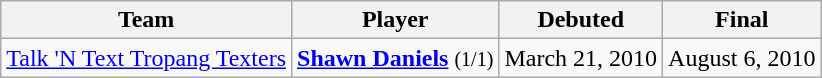<table class=wikitable>
<tr>
<th>Team</th>
<th>Player</th>
<th>Debuted</th>
<th>Final</th>
</tr>
<tr>
<td><a href='#'>Talk 'N Text Tropang Texters</a></td>
<td><strong><a href='#'>Shawn Daniels</a></strong> <small>(1/1)</small></td>
<td>March 21, 2010</td>
<td>August 6, 2010</td>
</tr>
</table>
